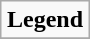<table class="wikitable" style="margin:1em auto; text-align:center;">
<tr>
<td><strong>Legend</strong></td>
</tr>
<tr>
</tr>
</table>
